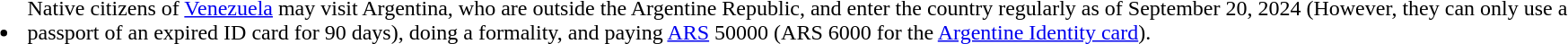<table |class=nowrap style="padding:0 2em 0 0"|>
<tr>
<td><br><ul><li></li></ul></td>
<td>Native citizens of <a href='#'>Venezuela</a> may visit Argentina, who are outside the Argentine Republic, and enter the country regularly as of September 20, 2024 (However, they can only use a passport of an expired ID card for 90 days), doing a formality, and paying <a href='#'>ARS</a> 50000 (ARS 6000 for the <a href='#'>Argentine Identity card</a>).</td>
</tr>
</table>
